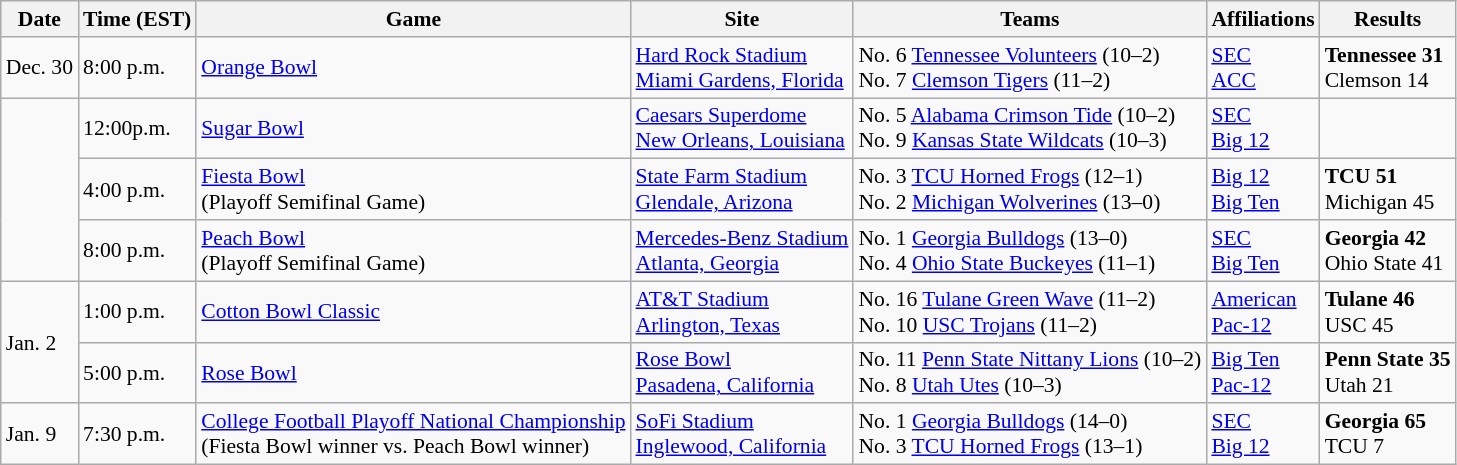<table class="wikitable" style="font-size:90%">
<tr>
<th>Date</th>
<th>Time (EST)</th>
<th>Game</th>
<th>Site</th>
<th>Teams</th>
<th>Affiliations</th>
<th>Results</th>
</tr>
<tr>
<td>Dec. 30</td>
<td>8:00 p.m.</td>
<td><a href='#'>Orange Bowl</a></td>
<td><a href='#'>Hard Rock Stadium</a><br><a href='#'>Miami Gardens, Florida</a></td>
<td>No. 6 <a href='#'>Tennessee Volunteers</a> (10–2)<br>No. 7 <a href='#'>Clemson Tigers</a> (11–2)</td>
<td><a href='#'>SEC</a><br><a href='#'>ACC</a></td>
<td><strong>Tennessee 31</strong><br>Clemson 14</td>
</tr>
<tr>
<td rowspan=3></td>
<td>12:00p.m.</td>
<td><a href='#'>Sugar Bowl</a></td>
<td><a href='#'>Caesars Superdome</a><br><a href='#'>New Orleans, Louisiana</a></td>
<td>No. 5 <a href='#'>Alabama Crimson Tide</a> (10–2)<br>No. 9 <a href='#'>Kansas State Wildcats</a> (10–3)</td>
<td><a href='#'>SEC</a><br><a href='#'>Big 12</a></td>
<td></td>
</tr>
<tr>
<td>4:00 p.m.</td>
<td><a href='#'>Fiesta Bowl</a><br>(Playoff Semifinal Game)</td>
<td><a href='#'>State Farm Stadium</a><br><a href='#'>Glendale, Arizona</a></td>
<td>No. 3 <a href='#'>TCU Horned Frogs</a> (12–1)<br>No. 2 <a href='#'>Michigan Wolverines</a> (13–0)</td>
<td><a href='#'>Big 12</a><br><a href='#'>Big Ten</a></td>
<td><strong>TCU 51</strong><br>Michigan 45</td>
</tr>
<tr>
<td>8:00 p.m.</td>
<td><a href='#'>Peach Bowl</a><br>(Playoff Semifinal Game)</td>
<td><a href='#'>Mercedes-Benz Stadium</a><br><a href='#'>Atlanta, Georgia</a></td>
<td>No. 1 <a href='#'>Georgia Bulldogs</a> (13–0)<br>No. 4 <a href='#'>Ohio State Buckeyes</a> (11–1)</td>
<td><a href='#'>SEC</a><br><a href='#'>Big Ten</a></td>
<td><strong>Georgia 42</strong><br>Ohio State 41</td>
</tr>
<tr>
<td rowspan=2>Jan. 2</td>
<td>1:00 p.m.</td>
<td><a href='#'>Cotton Bowl Classic</a></td>
<td><a href='#'>AT&T Stadium</a><br><a href='#'>Arlington, Texas</a></td>
<td>No. 16 <a href='#'>Tulane Green Wave</a> (11–2)<br>No. 10 <a href='#'>USC Trojans</a> (11–2)</td>
<td><a href='#'>American</a><br><a href='#'>Pac-12</a></td>
<td><strong>Tulane 46</strong><br>USC 45</td>
</tr>
<tr>
<td>5:00 p.m.</td>
<td><a href='#'>Rose Bowl</a></td>
<td><a href='#'>Rose Bowl</a><br><a href='#'>Pasadena, California</a></td>
<td>No. 11 <a href='#'>Penn State Nittany Lions</a> (10–2)<br>No. 8 <a href='#'>Utah Utes</a> (10–3)</td>
<td><a href='#'>Big Ten</a><br><a href='#'>Pac-12</a></td>
<td><strong>Penn State 35</strong><br>Utah 21</td>
</tr>
<tr>
<td rowspan=1>Jan. 9</td>
<td>7:30 p.m.</td>
<td><a href='#'>College Football Playoff National Championship</a><br>(Fiesta Bowl winner vs. Peach Bowl winner)</td>
<td><a href='#'>SoFi Stadium</a><br><a href='#'>Inglewood, California</a></td>
<td>No. 1 <a href='#'>Georgia Bulldogs</a> (14–0)<br>No. 3 <a href='#'>TCU Horned Frogs</a> (13–1)</td>
<td><a href='#'>SEC</a><br><a href='#'>Big 12</a></td>
<td><strong>Georgia 65</strong><br>TCU 7</td>
</tr>
</table>
